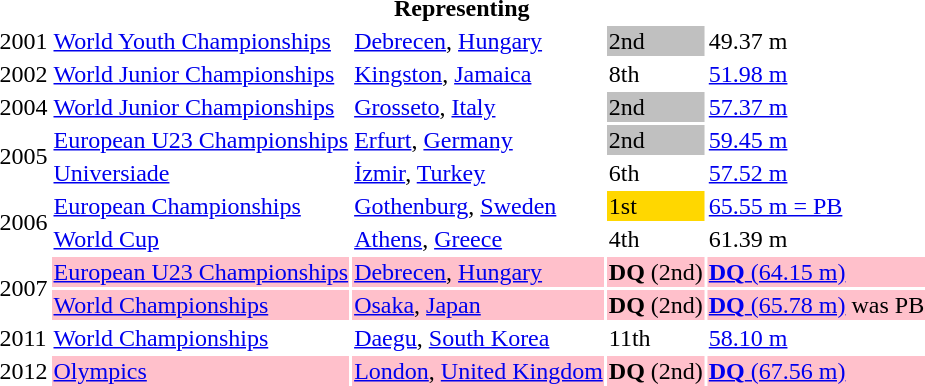<table>
<tr>
<th colspan="6">Representing </th>
</tr>
<tr>
<td>2001</td>
<td><a href='#'>World Youth Championships</a></td>
<td><a href='#'>Debrecen</a>, <a href='#'>Hungary</a></td>
<td bgcolor="silver">2nd</td>
<td>49.37 m</td>
</tr>
<tr>
<td>2002</td>
<td><a href='#'>World Junior Championships</a></td>
<td><a href='#'>Kingston</a>, <a href='#'>Jamaica</a></td>
<td>8th</td>
<td><a href='#'>51.98 m</a></td>
</tr>
<tr>
<td>2004</td>
<td><a href='#'>World Junior Championships</a></td>
<td><a href='#'>Grosseto</a>, <a href='#'>Italy</a></td>
<td bgcolor="silver">2nd</td>
<td><a href='#'>57.37 m</a></td>
</tr>
<tr>
<td rowspan=2>2005</td>
<td><a href='#'>European U23 Championships</a></td>
<td><a href='#'>Erfurt</a>, <a href='#'>Germany</a></td>
<td bgcolor=silver>2nd</td>
<td><a href='#'>59.45 m</a></td>
</tr>
<tr>
<td><a href='#'>Universiade</a></td>
<td><a href='#'>İzmir</a>, <a href='#'>Turkey</a></td>
<td>6th</td>
<td><a href='#'>57.52 m</a></td>
</tr>
<tr>
<td rowspan=2>2006</td>
<td><a href='#'>European Championships</a></td>
<td><a href='#'>Gothenburg</a>, <a href='#'>Sweden</a></td>
<td bgcolor="gold">1st</td>
<td><a href='#'>65.55 m = PB</a></td>
</tr>
<tr>
<td><a href='#'>World Cup</a></td>
<td><a href='#'>Athens</a>, <a href='#'>Greece</a></td>
<td>4th</td>
<td>61.39 m</td>
</tr>
<tr>
<td rowspan=2>2007</td>
<td bgcolor=pink><a href='#'>European U23 Championships</a></td>
<td bgcolor=pink><a href='#'>Debrecen</a>, <a href='#'>Hungary</a></td>
<td bgcolor=pink><strong>DQ</strong> (2nd)</td>
<td bgcolor=pink><a href='#'><strong>DQ</strong> (64.15 m)</a></td>
</tr>
<tr>
<td bgcolor=pink><a href='#'>World Championships</a></td>
<td bgcolor=pink><a href='#'>Osaka</a>, <a href='#'>Japan</a></td>
<td bgcolor=pink><strong>DQ</strong> (2nd)</td>
<td bgcolor=pink><a href='#'><strong>DQ</strong> (65.78 m)</a> was PB</td>
</tr>
<tr>
<td>2011</td>
<td><a href='#'>World Championships</a></td>
<td><a href='#'>Daegu</a>, <a href='#'>South Korea</a></td>
<td>11th</td>
<td><a href='#'>58.10 m</a></td>
</tr>
<tr>
<td>2012</td>
<td bgcolor=pink><a href='#'>Olympics</a></td>
<td bgcolor=pink><a href='#'>London</a>, <a href='#'>United Kingdom</a></td>
<td bgcolor=pink><strong>DQ</strong> (2nd)</td>
<td bgcolor=pink><a href='#'><strong>DQ</strong> (67.56 m)</a></td>
</tr>
</table>
